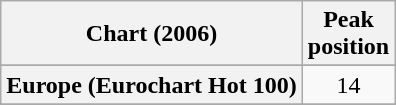<table class="wikitable sortable plainrowheaders" style="text-align:center">
<tr>
<th>Chart (2006)</th>
<th>Peak<br>position</th>
</tr>
<tr>
</tr>
<tr>
<th scope="row">Europe (Eurochart Hot 100)</th>
<td>14</td>
</tr>
<tr>
</tr>
<tr>
</tr>
</table>
